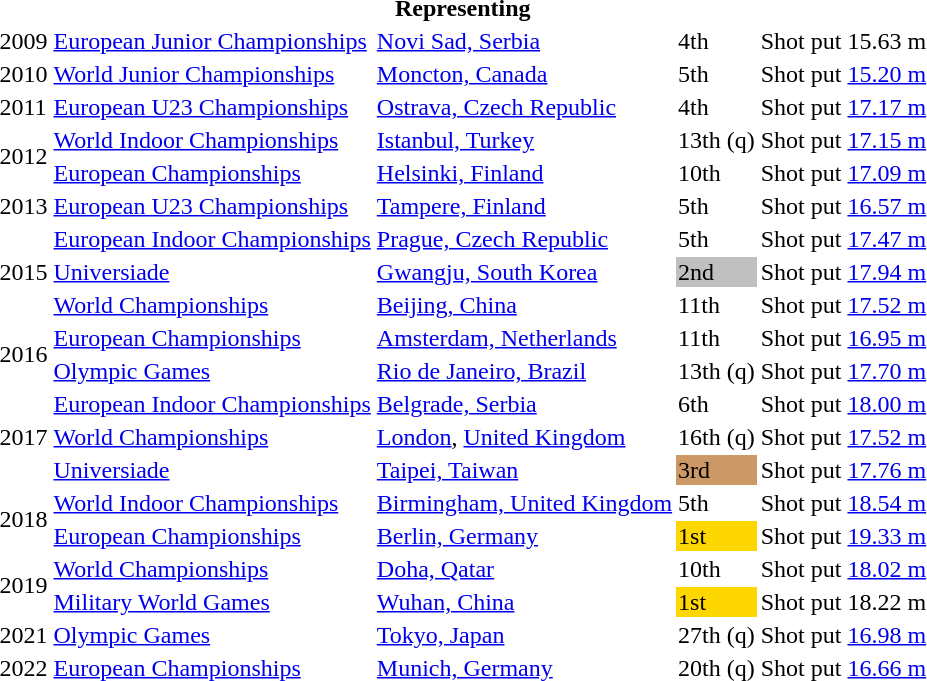<table>
<tr>
<th colspan="6">Representing </th>
</tr>
<tr>
<td>2009</td>
<td><a href='#'>European Junior Championships</a></td>
<td><a href='#'>Novi Sad, Serbia</a></td>
<td>4th</td>
<td>Shot put</td>
<td>15.63 m</td>
</tr>
<tr>
<td>2010</td>
<td><a href='#'>World Junior Championships</a></td>
<td><a href='#'>Moncton, Canada</a></td>
<td>5th</td>
<td>Shot put</td>
<td><a href='#'>15.20 m</a></td>
</tr>
<tr>
<td>2011</td>
<td><a href='#'>European U23 Championships</a></td>
<td><a href='#'>Ostrava, Czech Republic</a></td>
<td>4th</td>
<td>Shot put</td>
<td><a href='#'>17.17 m</a></td>
</tr>
<tr>
<td rowspan=2>2012</td>
<td><a href='#'>World Indoor Championships</a></td>
<td><a href='#'>Istanbul, Turkey</a></td>
<td>13th (q)</td>
<td>Shot put</td>
<td><a href='#'>17.15 m</a></td>
</tr>
<tr>
<td><a href='#'>European Championships</a></td>
<td><a href='#'>Helsinki, Finland</a></td>
<td>10th</td>
<td>Shot put</td>
<td><a href='#'>17.09 m</a></td>
</tr>
<tr>
<td>2013</td>
<td><a href='#'>European U23 Championships</a></td>
<td><a href='#'>Tampere, Finland</a></td>
<td>5th</td>
<td>Shot put</td>
<td><a href='#'>16.57 m</a></td>
</tr>
<tr>
<td rowspan=3>2015</td>
<td><a href='#'>European Indoor Championships</a></td>
<td><a href='#'>Prague, Czech Republic</a></td>
<td>5th</td>
<td>Shot put</td>
<td><a href='#'>17.47 m</a></td>
</tr>
<tr>
<td><a href='#'>Universiade</a></td>
<td><a href='#'>Gwangju, South Korea</a></td>
<td bgcolor=silver>2nd</td>
<td>Shot put</td>
<td><a href='#'>17.94 m</a></td>
</tr>
<tr>
<td><a href='#'>World Championships</a></td>
<td><a href='#'>Beijing, China</a></td>
<td>11th</td>
<td>Shot put</td>
<td><a href='#'>17.52 m</a></td>
</tr>
<tr>
<td rowspan=2>2016</td>
<td><a href='#'>European Championships</a></td>
<td><a href='#'>Amsterdam, Netherlands</a></td>
<td>11th</td>
<td>Shot put</td>
<td><a href='#'>16.95 m</a></td>
</tr>
<tr>
<td><a href='#'>Olympic Games</a></td>
<td><a href='#'>Rio de Janeiro, Brazil</a></td>
<td>13th (q)</td>
<td>Shot put</td>
<td><a href='#'>17.70 m</a></td>
</tr>
<tr>
<td rowspan=3>2017</td>
<td><a href='#'>European Indoor Championships</a></td>
<td><a href='#'>Belgrade, Serbia</a></td>
<td>6th</td>
<td>Shot put</td>
<td><a href='#'>18.00 m</a></td>
</tr>
<tr>
<td><a href='#'>World Championships</a></td>
<td><a href='#'>London</a>, <a href='#'>United Kingdom</a></td>
<td>16th (q)</td>
<td>Shot put</td>
<td><a href='#'>17.52 m</a></td>
</tr>
<tr>
<td><a href='#'>Universiade</a></td>
<td><a href='#'>Taipei, Taiwan</a></td>
<td bgcolor=cc9966>3rd</td>
<td>Shot put</td>
<td><a href='#'>17.76 m</a></td>
</tr>
<tr>
<td rowspan=2>2018</td>
<td><a href='#'>World Indoor Championships</a></td>
<td><a href='#'>Birmingham, United Kingdom</a></td>
<td>5th</td>
<td>Shot put</td>
<td><a href='#'>18.54 m</a></td>
</tr>
<tr>
<td><a href='#'>European Championships</a></td>
<td><a href='#'>Berlin, Germany</a></td>
<td bgcolor=gold>1st</td>
<td>Shot put</td>
<td><a href='#'>19.33 m</a></td>
</tr>
<tr>
<td rowspan=2>2019</td>
<td><a href='#'>World Championships</a></td>
<td><a href='#'>Doha, Qatar</a></td>
<td>10th</td>
<td>Shot put</td>
<td><a href='#'>18.02 m</a></td>
</tr>
<tr>
<td><a href='#'>Military World Games</a></td>
<td><a href='#'>Wuhan, China</a></td>
<td bgcolor=gold>1st</td>
<td>Shot put</td>
<td>18.22 m</td>
</tr>
<tr>
<td>2021</td>
<td><a href='#'>Olympic Games</a></td>
<td><a href='#'>Tokyo, Japan</a></td>
<td>27th (q)</td>
<td>Shot put</td>
<td><a href='#'>16.98 m</a></td>
</tr>
<tr>
<td>2022</td>
<td><a href='#'>European Championships</a></td>
<td><a href='#'>Munich, Germany</a></td>
<td>20th (q)</td>
<td>Shot put</td>
<td><a href='#'>16.66 m</a></td>
</tr>
</table>
